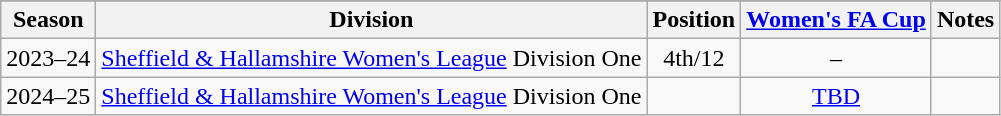<table class="wikitable collapsible" style=" text-align:center;">
<tr>
</tr>
<tr>
<th>Season</th>
<th>Division</th>
<th>Position</th>
<th><a href='#'>Women's FA Cup</a></th>
<th>Notes</th>
</tr>
<tr>
<td>2023–24</td>
<td><a href='#'>Sheffield & Hallamshire Women's League</a> Division One</td>
<td>4th/12</td>
<td>–</td>
<td></td>
</tr>
<tr>
<td>2024–25</td>
<td><a href='#'>Sheffield & Hallamshire Women's League</a> Division One</td>
<td></td>
<td><a href='#'>TBD</a></td>
<td></td>
</tr>
</table>
